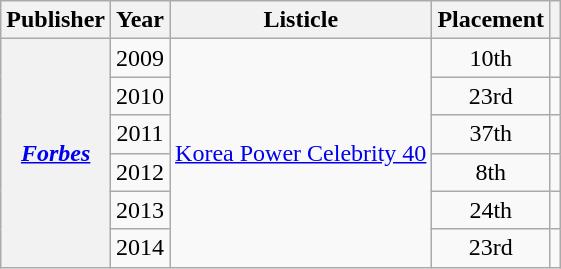<table class="wikitable plainrowheaders sortable">
<tr>
<th scope="col">Publisher</th>
<th scope="col">Year</th>
<th scope="col">Listicle</th>
<th scope="col">Placement</th>
<th scope="col" class="unsortable"></th>
</tr>
<tr>
<th scope="row" rowspan="6"><em><a href='#'>Forbes</a></em></th>
<td style="text-align:center">2009</td>
<td rowspan="6"><a href='#'>Korea Power Celebrity 40</a></td>
<td style="text-align:center">10th</td>
<td style="text-align:center"></td>
</tr>
<tr>
<td style="text-align:center">2010</td>
<td style="text-align:center">23rd</td>
<td style="text-align:center"></td>
</tr>
<tr>
<td style="text-align:center">2011</td>
<td style="text-align:center">37th</td>
<td style="text-align:center"></td>
</tr>
<tr>
<td style="text-align:center">2012</td>
<td style="text-align:center">8th</td>
<td style="text-align:center"></td>
</tr>
<tr>
<td style="text-align:center">2013</td>
<td style="text-align:center">24th</td>
<td style="text-align:center"></td>
</tr>
<tr>
<td style="text-align:center">2014</td>
<td style="text-align:center">23rd</td>
<td style="text-align:center"></td>
</tr>
</table>
